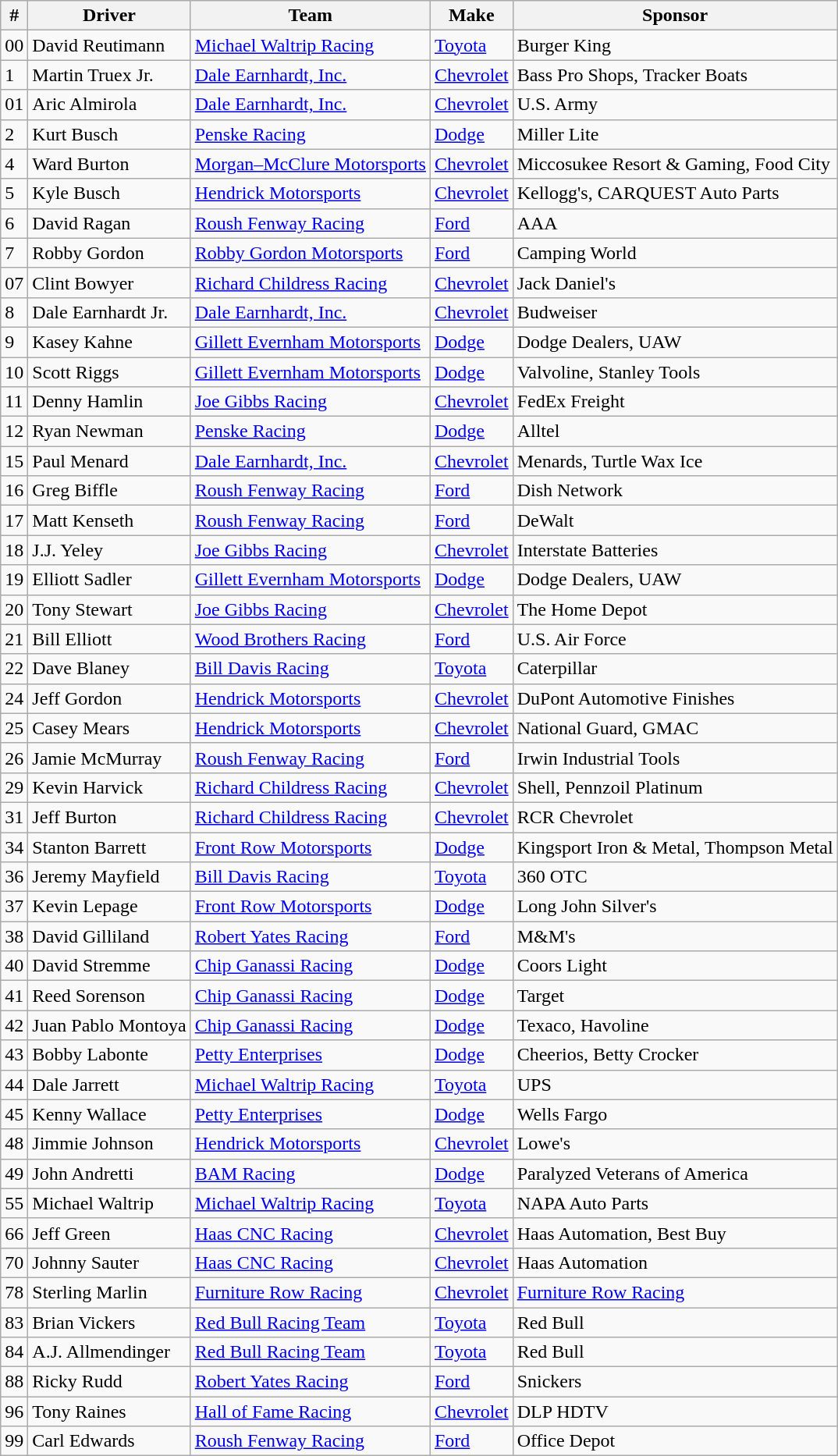<table class="wikitable">
<tr>
<th>#</th>
<th>Driver</th>
<th>Team</th>
<th>Make</th>
<th>Sponsor</th>
</tr>
<tr>
<td>00</td>
<td>David Reutimann</td>
<td><a href='#'>Michael Waltrip Racing</a></td>
<td><a href='#'>Toyota</a></td>
<td>Burger King</td>
</tr>
<tr>
<td>1</td>
<td>Martin Truex Jr.</td>
<td><a href='#'>Dale Earnhardt, Inc.</a></td>
<td><a href='#'>Chevrolet</a></td>
<td>Bass Pro Shops, Tracker Boats</td>
</tr>
<tr>
<td>01</td>
<td>Aric Almirola</td>
<td><a href='#'>Dale Earnhardt, Inc.</a></td>
<td><a href='#'>Chevrolet</a></td>
<td>U.S. Army</td>
</tr>
<tr>
<td>2</td>
<td>Kurt Busch</td>
<td><a href='#'>Penske Racing</a></td>
<td><a href='#'>Dodge</a></td>
<td>Miller Lite</td>
</tr>
<tr>
<td>4</td>
<td>Ward Burton</td>
<td><a href='#'>Morgan–McClure Motorsports</a></td>
<td><a href='#'>Chevrolet</a></td>
<td>Miccosukee Resort & Gaming, Food City</td>
</tr>
<tr>
<td>5</td>
<td>Kyle Busch</td>
<td><a href='#'>Hendrick Motorsports</a></td>
<td><a href='#'>Chevrolet</a></td>
<td>Kellogg's, CARQUEST Auto Parts</td>
</tr>
<tr>
<td>6</td>
<td>David Ragan</td>
<td><a href='#'>Roush Fenway Racing</a></td>
<td><a href='#'>Ford</a></td>
<td>AAA</td>
</tr>
<tr>
<td>7</td>
<td>Robby Gordon</td>
<td><a href='#'>Robby Gordon Motorsports</a></td>
<td><a href='#'>Ford</a></td>
<td>Camping World</td>
</tr>
<tr>
<td>07</td>
<td>Clint Bowyer</td>
<td><a href='#'>Richard Childress Racing</a></td>
<td><a href='#'>Chevrolet</a></td>
<td>Jack Daniel's</td>
</tr>
<tr>
<td>8</td>
<td>Dale Earnhardt Jr.</td>
<td><a href='#'>Dale Earnhardt, Inc.</a></td>
<td><a href='#'>Chevrolet</a></td>
<td>Budweiser</td>
</tr>
<tr>
<td>9</td>
<td>Kasey Kahne</td>
<td><a href='#'>Gillett Evernham Motorsports</a></td>
<td><a href='#'>Dodge</a></td>
<td>Dodge Dealers, UAW</td>
</tr>
<tr>
<td>10</td>
<td>Scott Riggs</td>
<td><a href='#'>Gillett Evernham Motorsports</a></td>
<td><a href='#'>Dodge</a></td>
<td>Valvoline, Stanley Tools</td>
</tr>
<tr>
<td>11</td>
<td>Denny Hamlin</td>
<td><a href='#'>Joe Gibbs Racing</a></td>
<td><a href='#'>Chevrolet</a></td>
<td>FedEx Freight</td>
</tr>
<tr>
<td>12</td>
<td>Ryan Newman</td>
<td><a href='#'>Penske Racing</a></td>
<td><a href='#'>Dodge</a></td>
<td>Alltel</td>
</tr>
<tr>
<td>15</td>
<td>Paul Menard</td>
<td><a href='#'>Dale Earnhardt, Inc.</a></td>
<td><a href='#'>Chevrolet</a></td>
<td>Menards, Turtle Wax Ice</td>
</tr>
<tr>
<td>16</td>
<td>Greg Biffle</td>
<td><a href='#'>Roush Fenway Racing</a></td>
<td><a href='#'>Ford</a></td>
<td>Dish Network</td>
</tr>
<tr>
<td>17</td>
<td>Matt Kenseth</td>
<td><a href='#'>Roush Fenway Racing</a></td>
<td><a href='#'>Ford</a></td>
<td>DeWalt</td>
</tr>
<tr>
<td>18</td>
<td>J.J. Yeley</td>
<td><a href='#'>Joe Gibbs Racing</a></td>
<td><a href='#'>Chevrolet</a></td>
<td>Interstate Batteries</td>
</tr>
<tr>
<td>19</td>
<td>Elliott Sadler</td>
<td><a href='#'>Gillett Evernham Motorsports</a></td>
<td><a href='#'>Dodge</a></td>
<td>Dodge Dealers, UAW</td>
</tr>
<tr>
<td>20</td>
<td>Tony Stewart</td>
<td><a href='#'>Joe Gibbs Racing</a></td>
<td><a href='#'>Chevrolet</a></td>
<td>The Home Depot</td>
</tr>
<tr>
<td>21</td>
<td>Bill Elliott</td>
<td><a href='#'>Wood Brothers Racing</a></td>
<td><a href='#'>Ford</a></td>
<td>U.S. Air Force</td>
</tr>
<tr>
<td>22</td>
<td>Dave Blaney</td>
<td><a href='#'>Bill Davis Racing</a></td>
<td><a href='#'>Toyota</a></td>
<td>Caterpillar</td>
</tr>
<tr>
<td>24</td>
<td>Jeff Gordon</td>
<td><a href='#'>Hendrick Motorsports</a></td>
<td><a href='#'>Chevrolet</a></td>
<td>DuPont Automotive Finishes</td>
</tr>
<tr>
<td>25</td>
<td>Casey Mears</td>
<td><a href='#'>Hendrick Motorsports</a></td>
<td><a href='#'>Chevrolet</a></td>
<td>National Guard, GMAC</td>
</tr>
<tr>
<td>26</td>
<td>Jamie McMurray</td>
<td><a href='#'>Roush Fenway Racing</a></td>
<td><a href='#'>Ford</a></td>
<td>Irwin Industrial Tools</td>
</tr>
<tr>
<td>29</td>
<td>Kevin Harvick</td>
<td><a href='#'>Richard Childress Racing</a></td>
<td><a href='#'>Chevrolet</a></td>
<td>Shell, Pennzoil Platinum</td>
</tr>
<tr>
<td>31</td>
<td>Jeff Burton</td>
<td><a href='#'>Richard Childress Racing</a></td>
<td><a href='#'>Chevrolet</a></td>
<td>RCR Chevrolet</td>
</tr>
<tr>
<td>34</td>
<td>Stanton Barrett</td>
<td><a href='#'>Front Row Motorsports</a></td>
<td><a href='#'>Dodge</a></td>
<td>Kingsport Iron & Metal, Thompson Metal</td>
</tr>
<tr>
<td>36</td>
<td>Jeremy Mayfield</td>
<td><a href='#'>Bill Davis Racing</a></td>
<td><a href='#'>Toyota</a></td>
<td>360 OTC</td>
</tr>
<tr>
<td>37</td>
<td>Kevin Lepage</td>
<td><a href='#'>Front Row Motorsports</a></td>
<td><a href='#'>Dodge</a></td>
<td>Long John Silver's</td>
</tr>
<tr>
<td>38</td>
<td>David Gilliland</td>
<td><a href='#'>Robert Yates Racing</a></td>
<td><a href='#'>Ford</a></td>
<td>M&M's</td>
</tr>
<tr>
<td>40</td>
<td>David Stremme</td>
<td><a href='#'>Chip Ganassi Racing</a></td>
<td><a href='#'>Dodge</a></td>
<td>Coors Light</td>
</tr>
<tr>
<td>41</td>
<td>Reed Sorenson</td>
<td><a href='#'>Chip Ganassi Racing</a></td>
<td><a href='#'>Dodge</a></td>
<td>Target</td>
</tr>
<tr>
<td>42</td>
<td>Juan Pablo Montoya</td>
<td><a href='#'>Chip Ganassi Racing</a></td>
<td><a href='#'>Dodge</a></td>
<td>Texaco, Havoline</td>
</tr>
<tr>
<td>43</td>
<td>Bobby Labonte</td>
<td><a href='#'>Petty Enterprises</a></td>
<td><a href='#'>Dodge</a></td>
<td>Cheerios, Betty Crocker</td>
</tr>
<tr>
<td>44</td>
<td>Dale Jarrett</td>
<td><a href='#'>Michael Waltrip Racing</a></td>
<td><a href='#'>Toyota</a></td>
<td>UPS</td>
</tr>
<tr>
<td>45</td>
<td>Kenny Wallace</td>
<td><a href='#'>Petty Enterprises</a></td>
<td><a href='#'>Dodge</a></td>
<td>Wells Fargo</td>
</tr>
<tr>
<td>48</td>
<td>Jimmie Johnson</td>
<td><a href='#'>Hendrick Motorsports</a></td>
<td><a href='#'>Chevrolet</a></td>
<td>Lowe's</td>
</tr>
<tr>
<td>49</td>
<td>John Andretti</td>
<td><a href='#'>BAM Racing</a></td>
<td><a href='#'>Dodge</a></td>
<td>Paralyzed Veterans of America</td>
</tr>
<tr>
<td>55</td>
<td>Michael Waltrip</td>
<td><a href='#'>Michael Waltrip Racing</a></td>
<td><a href='#'>Toyota</a></td>
<td>NAPA Auto Parts</td>
</tr>
<tr>
<td>66</td>
<td>Jeff Green</td>
<td><a href='#'>Haas CNC Racing</a></td>
<td><a href='#'>Chevrolet</a></td>
<td>Haas Automation, Best Buy</td>
</tr>
<tr>
<td>70</td>
<td>Johnny Sauter</td>
<td><a href='#'>Haas CNC Racing</a></td>
<td><a href='#'>Chevrolet</a></td>
<td>Haas Automation</td>
</tr>
<tr>
<td>78</td>
<td>Sterling Marlin</td>
<td><a href='#'>Furniture Row Racing</a></td>
<td><a href='#'>Chevrolet</a></td>
<td><a href='#'>Furniture Row Racing</a></td>
</tr>
<tr>
<td>83</td>
<td>Brian Vickers</td>
<td><a href='#'>Red Bull Racing Team</a></td>
<td><a href='#'>Toyota</a></td>
<td>Red Bull</td>
</tr>
<tr>
<td>84</td>
<td>A.J. Allmendinger</td>
<td><a href='#'>Red Bull Racing Team</a></td>
<td><a href='#'>Toyota</a></td>
<td>Red Bull</td>
</tr>
<tr>
<td>88</td>
<td>Ricky Rudd</td>
<td><a href='#'>Robert Yates Racing</a></td>
<td><a href='#'>Ford</a></td>
<td>Snickers</td>
</tr>
<tr>
<td>96</td>
<td>Tony Raines</td>
<td><a href='#'>Hall of Fame Racing</a></td>
<td><a href='#'>Chevrolet</a></td>
<td>DLP HDTV</td>
</tr>
<tr>
<td>99</td>
<td>Carl Edwards</td>
<td><a href='#'>Roush Fenway Racing</a></td>
<td><a href='#'>Ford</a></td>
<td>Office Depot</td>
</tr>
</table>
